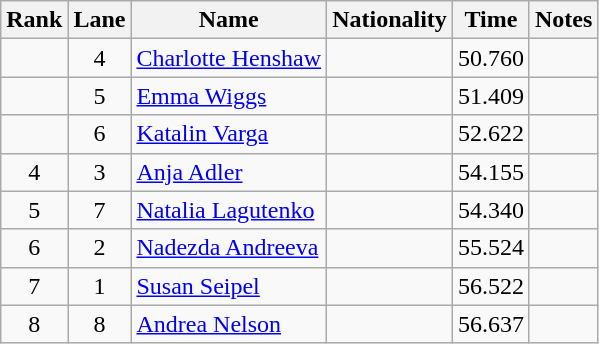<table class="wikitable" style="text-align:center;">
<tr>
<th>Rank</th>
<th>Lane</th>
<th>Name</th>
<th>Nationality</th>
<th>Time</th>
<th>Notes</th>
</tr>
<tr>
<td></td>
<td>4</td>
<td align=left><a href='#'>Charlotte Henshaw</a></td>
<td align=left></td>
<td>50.760</td>
<td></td>
</tr>
<tr>
<td></td>
<td>5</td>
<td align=left><a href='#'>Emma Wiggs</a></td>
<td align=left></td>
<td>51.409</td>
<td></td>
</tr>
<tr>
<td></td>
<td>6</td>
<td align=left><a href='#'>Katalin Varga</a></td>
<td align=left></td>
<td>52.622</td>
<td></td>
</tr>
<tr>
<td>4</td>
<td>3</td>
<td align=left><a href='#'>Anja Adler</a></td>
<td align=left></td>
<td>54.155</td>
<td></td>
</tr>
<tr>
<td>5</td>
<td>7</td>
<td align=left><a href='#'>Natalia Lagutenko</a></td>
<td align=left></td>
<td>54.340</td>
<td></td>
</tr>
<tr>
<td>6</td>
<td>2</td>
<td align=left><a href='#'>Nadezda Andreeva</a></td>
<td align=left></td>
<td>55.524</td>
<td></td>
</tr>
<tr>
<td>7</td>
<td>1</td>
<td align=left><a href='#'>Susan Seipel</a></td>
<td align=left></td>
<td>56.522</td>
<td></td>
</tr>
<tr>
<td>8</td>
<td>8</td>
<td align=left><a href='#'>Andrea Nelson</a></td>
<td align=left></td>
<td>56.637</td>
<td></td>
</tr>
</table>
